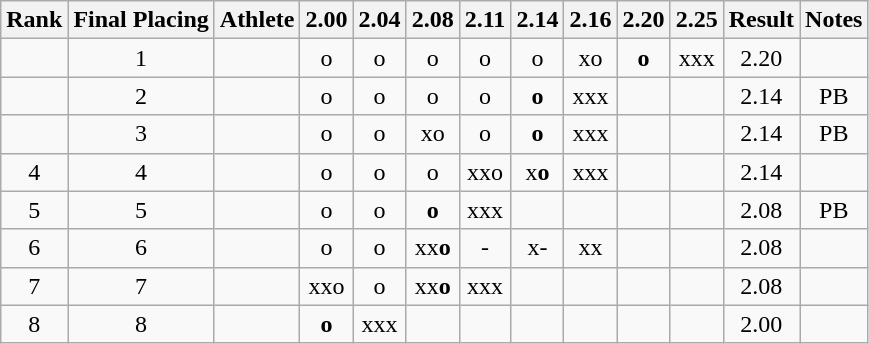<table class="wikitable" style="text-align:center">
<tr>
<th>Rank</th>
<th>Final Placing</th>
<th>Athlete</th>
<th>2.00</th>
<th>2.04</th>
<th>2.08</th>
<th>2.11</th>
<th>2.14</th>
<th>2.16</th>
<th>2.20</th>
<th>2.25</th>
<th>Result</th>
<th>Notes</th>
</tr>
<tr>
<td></td>
<td>1</td>
<td align=left></td>
<td>o</td>
<td>o</td>
<td>o</td>
<td>o</td>
<td>o</td>
<td>xo</td>
<td><strong>o</strong></td>
<td>xxx</td>
<td>2.20</td>
<td></td>
</tr>
<tr>
<td></td>
<td>2</td>
<td align=left></td>
<td>o</td>
<td>o</td>
<td>o</td>
<td>o</td>
<td><strong>o</strong></td>
<td>xxx</td>
<td></td>
<td></td>
<td>2.14</td>
<td>PB</td>
</tr>
<tr>
<td></td>
<td>3</td>
<td align=left></td>
<td>o</td>
<td>o</td>
<td>xo</td>
<td>o</td>
<td><strong>o</strong></td>
<td>xxx</td>
<td></td>
<td></td>
<td>2.14</td>
<td>PB</td>
</tr>
<tr>
<td>4</td>
<td>4</td>
<td align=left></td>
<td>o</td>
<td>o</td>
<td>o</td>
<td>xxo</td>
<td>x<strong>o</strong></td>
<td>xxx</td>
<td></td>
<td></td>
<td>2.14</td>
<td></td>
</tr>
<tr>
<td>5</td>
<td>5</td>
<td align=left></td>
<td>o</td>
<td>o</td>
<td><strong>o</strong></td>
<td>xxx</td>
<td></td>
<td></td>
<td></td>
<td></td>
<td>2.08</td>
<td>PB</td>
</tr>
<tr>
<td>6</td>
<td>6</td>
<td align=left></td>
<td>o</td>
<td>o</td>
<td>xx<strong>o</strong></td>
<td>-</td>
<td>x-</td>
<td>xx</td>
<td></td>
<td></td>
<td>2.08</td>
<td></td>
</tr>
<tr>
<td>7</td>
<td>7</td>
<td align=left></td>
<td>xxo</td>
<td>o</td>
<td>xx<strong>o</strong></td>
<td>xxx</td>
<td></td>
<td></td>
<td></td>
<td></td>
<td>2.08</td>
<td></td>
</tr>
<tr>
<td>8</td>
<td>8</td>
<td align=left></td>
<td><strong>o</strong></td>
<td>xxx</td>
<td></td>
<td></td>
<td></td>
<td></td>
<td></td>
<td></td>
<td>2.00</td>
<td></td>
</tr>
</table>
